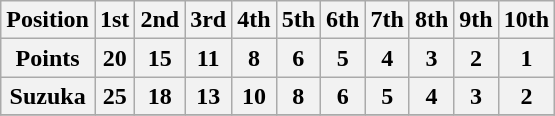<table class="wikitable">
<tr>
<th>Position</th>
<th>1st</th>
<th>2nd</th>
<th>3rd</th>
<th>4th</th>
<th>5th</th>
<th>6th</th>
<th>7th</th>
<th>8th</th>
<th>9th</th>
<th>10th</th>
</tr>
<tr>
<th>Points</th>
<th>20</th>
<th>15</th>
<th>11</th>
<th>8</th>
<th>6</th>
<th>5</th>
<th>4</th>
<th>3</th>
<th>2</th>
<th>1</th>
</tr>
<tr>
<th>Suzuka</th>
<th>25</th>
<th>18</th>
<th>13</th>
<th>10</th>
<th>8</th>
<th>6</th>
<th>5</th>
<th>4</th>
<th>3</th>
<th>2</th>
</tr>
<tr>
</tr>
</table>
